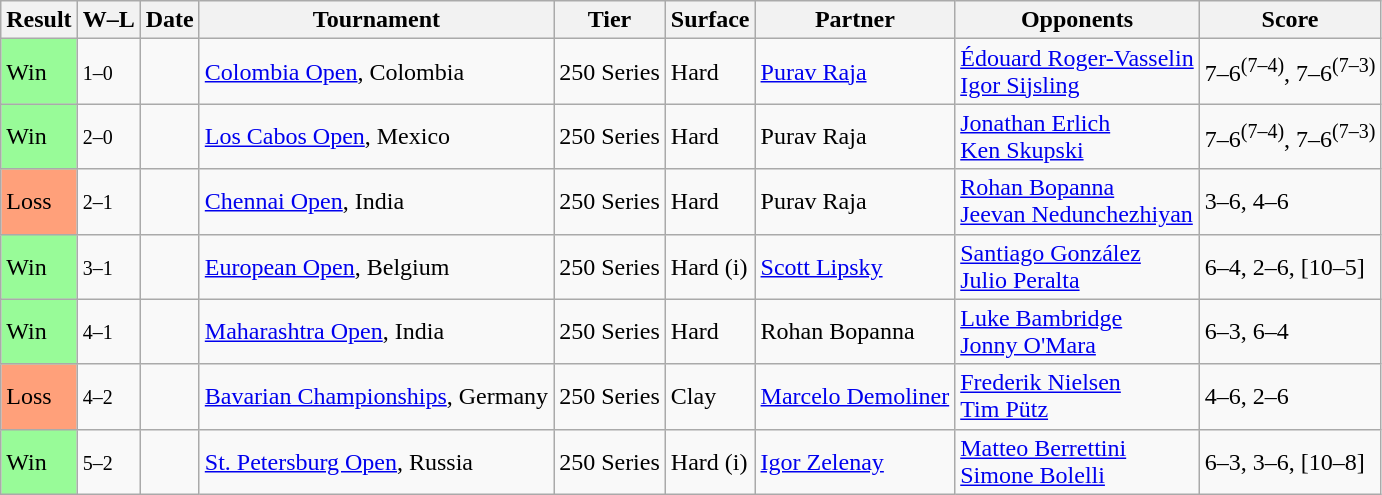<table class="sortable wikitable">
<tr>
<th>Result</th>
<th class="unsortable">W–L</th>
<th>Date</th>
<th>Tournament</th>
<th>Tier</th>
<th>Surface</th>
<th>Partner</th>
<th>Opponents</th>
<th class="unsortable">Score</th>
</tr>
<tr>
<td bgcolor=98FB98>Win</td>
<td><small>1–0</small></td>
<td><a href='#'></a></td>
<td><a href='#'>Colombia Open</a>, Colombia</td>
<td>250 Series</td>
<td>Hard</td>
<td> <a href='#'>Purav Raja</a></td>
<td> <a href='#'>Édouard Roger-Vasselin</a><br> <a href='#'>Igor Sijsling</a></td>
<td>7–6<sup>(7–4)</sup>, 7–6<sup>(7–3)</sup></td>
</tr>
<tr>
<td bgcolor=98FB98>Win</td>
<td><small>2–0</small></td>
<td><a href='#'></a></td>
<td><a href='#'>Los Cabos Open</a>, Mexico</td>
<td>250 Series</td>
<td>Hard</td>
<td> Purav Raja</td>
<td> <a href='#'>Jonathan Erlich</a><br> <a href='#'>Ken Skupski</a></td>
<td>7–6<sup>(7–4)</sup>, 7–6<sup>(7–3)</sup></td>
</tr>
<tr>
<td bgcolor=FFA07A>Loss</td>
<td><small>2–1</small></td>
<td><a href='#'></a></td>
<td><a href='#'>Chennai Open</a>, India</td>
<td>250 Series</td>
<td>Hard</td>
<td> Purav Raja</td>
<td> <a href='#'>Rohan Bopanna</a><br> <a href='#'>Jeevan Nedunchezhiyan</a></td>
<td>3–6, 4–6</td>
</tr>
<tr>
<td bgcolor=98FB98>Win</td>
<td><small>3–1</small></td>
<td><a href='#'></a></td>
<td><a href='#'>European Open</a>, Belgium</td>
<td>250 Series</td>
<td>Hard (i)</td>
<td> <a href='#'>Scott Lipsky</a></td>
<td> <a href='#'>Santiago González</a><br> <a href='#'>Julio Peralta</a></td>
<td>6–4, 2–6, [10–5]</td>
</tr>
<tr>
<td bgcolor=98FB98>Win</td>
<td><small>4–1</small></td>
<td><a href='#'></a></td>
<td><a href='#'>Maharashtra Open</a>, India</td>
<td>250 Series</td>
<td>Hard</td>
<td> Rohan Bopanna</td>
<td> <a href='#'>Luke Bambridge</a><br> <a href='#'>Jonny O'Mara</a></td>
<td>6–3, 6–4</td>
</tr>
<tr>
<td bgcolor=FFA07A>Loss</td>
<td><small>4–2</small></td>
<td><a href='#'></a></td>
<td><a href='#'>Bavarian Championships</a>, Germany</td>
<td>250 Series</td>
<td>Clay</td>
<td> <a href='#'>Marcelo Demoliner</a></td>
<td> <a href='#'>Frederik Nielsen</a><br> <a href='#'>Tim Pütz</a></td>
<td>4–6, 2–6</td>
</tr>
<tr>
<td bgcolor=98FB98>Win</td>
<td><small>5–2</small></td>
<td><a href='#'></a></td>
<td><a href='#'>St. Petersburg Open</a>, Russia</td>
<td>250 Series</td>
<td>Hard (i)</td>
<td> <a href='#'>Igor Zelenay</a></td>
<td> <a href='#'>Matteo Berrettini</a><br> <a href='#'>Simone Bolelli</a></td>
<td>6–3, 3–6, [10–8]</td>
</tr>
</table>
